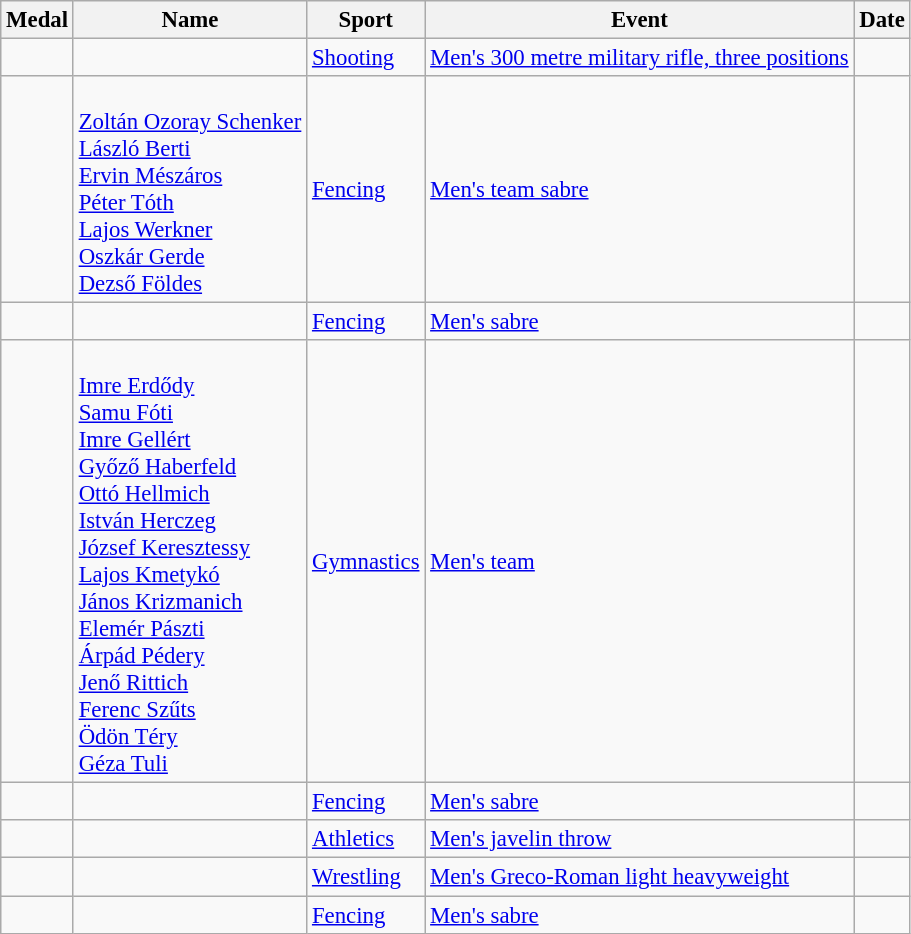<table class="wikitable sortable" style="font-size: 95%;">
<tr>
<th>Medal</th>
<th>Name</th>
<th>Sport</th>
<th>Event</th>
<th>Date</th>
</tr>
<tr>
<td></td>
<td></td>
<td><a href='#'>Shooting</a></td>
<td><a href='#'>Men's 300 metre military rifle, three positions</a></td>
<td></td>
</tr>
<tr>
<td></td>
<td><br><a href='#'>Zoltán Ozoray Schenker</a><br><a href='#'>László Berti</a><br><a href='#'>Ervin Mészáros</a><br><a href='#'>Péter Tóth</a><br><a href='#'>Lajos Werkner</a><br><a href='#'>Oszkár Gerde</a><br><a href='#'>Dezső Földes</a></td>
<td><a href='#'>Fencing</a></td>
<td><a href='#'>Men's team sabre</a></td>
<td></td>
</tr>
<tr>
<td></td>
<td></td>
<td><a href='#'>Fencing</a></td>
<td><a href='#'>Men's sabre</a></td>
<td></td>
</tr>
<tr>
<td></td>
<td><br><a href='#'>Imre Erdődy</a><br><a href='#'>Samu Fóti</a><br><a href='#'>Imre Gellért</a><br><a href='#'>Győző Haberfeld</a><br><a href='#'>Ottó Hellmich</a><br><a href='#'>István Herczeg</a><br><a href='#'>József Keresztessy</a><br><a href='#'>Lajos Kmetykó</a><br><a href='#'>János Krizmanich</a><br><a href='#'>Elemér Pászti</a><br><a href='#'>Árpád Pédery</a><br><a href='#'>Jenő Rittich</a><br><a href='#'>Ferenc Szűts</a><br><a href='#'>Ödön Téry</a><br><a href='#'>Géza Tuli</a></td>
<td><a href='#'>Gymnastics</a></td>
<td><a href='#'>Men's team</a></td>
<td></td>
</tr>
<tr>
<td></td>
<td></td>
<td><a href='#'>Fencing</a></td>
<td><a href='#'>Men's sabre</a></td>
<td></td>
</tr>
<tr>
<td></td>
<td></td>
<td><a href='#'>Athletics</a></td>
<td><a href='#'>Men's javelin throw</a></td>
<td></td>
</tr>
<tr>
<td></td>
<td></td>
<td><a href='#'>Wrestling</a></td>
<td><a href='#'>Men's Greco-Roman light heavyweight</a></td>
<td></td>
</tr>
<tr>
<td></td>
<td></td>
<td><a href='#'>Fencing</a></td>
<td><a href='#'>Men's sabre</a></td>
<td></td>
</tr>
</table>
